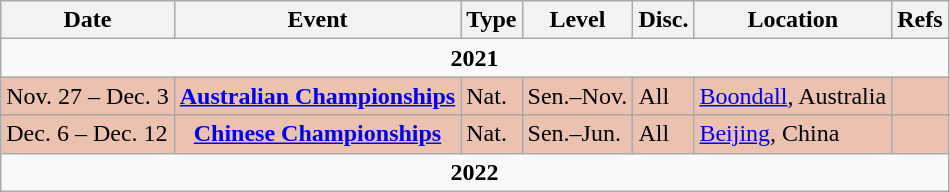<table class="wikitable">
<tr>
<th>Date</th>
<th>Event</th>
<th>Type</th>
<th>Level</th>
<th>Disc.</th>
<th>Location</th>
<th>Refs</th>
</tr>
<tr>
<td colspan="7" style="text-align:center;"><strong>2021</strong></td>
</tr>
<tr bgcolor=EBC2AF>
<td>Nov. 27 – Dec. 3</td>
<td align=center><strong><a href='#'>Australian Championships</a></strong></td>
<td>Nat.</td>
<td>Sen.–Nov.</td>
<td>All</td>
<td><a href='#'>Boondall</a>, Australia</td>
<td></td>
</tr>
<tr>
</tr>
<tr bgcolor=EBC2AF>
<td>Dec. 6 – Dec. 12</td>
<td align=center><strong><a href='#'>Chinese Championships</a></strong></td>
<td>Nat.</td>
<td>Sen.–Jun.</td>
<td>All</td>
<td><a href='#'>Beijing</a>, China</td>
<td></td>
</tr>
<tr>
<td colspan="7" style="text-align:center;"><strong>2022</strong></td>
</tr>
</table>
